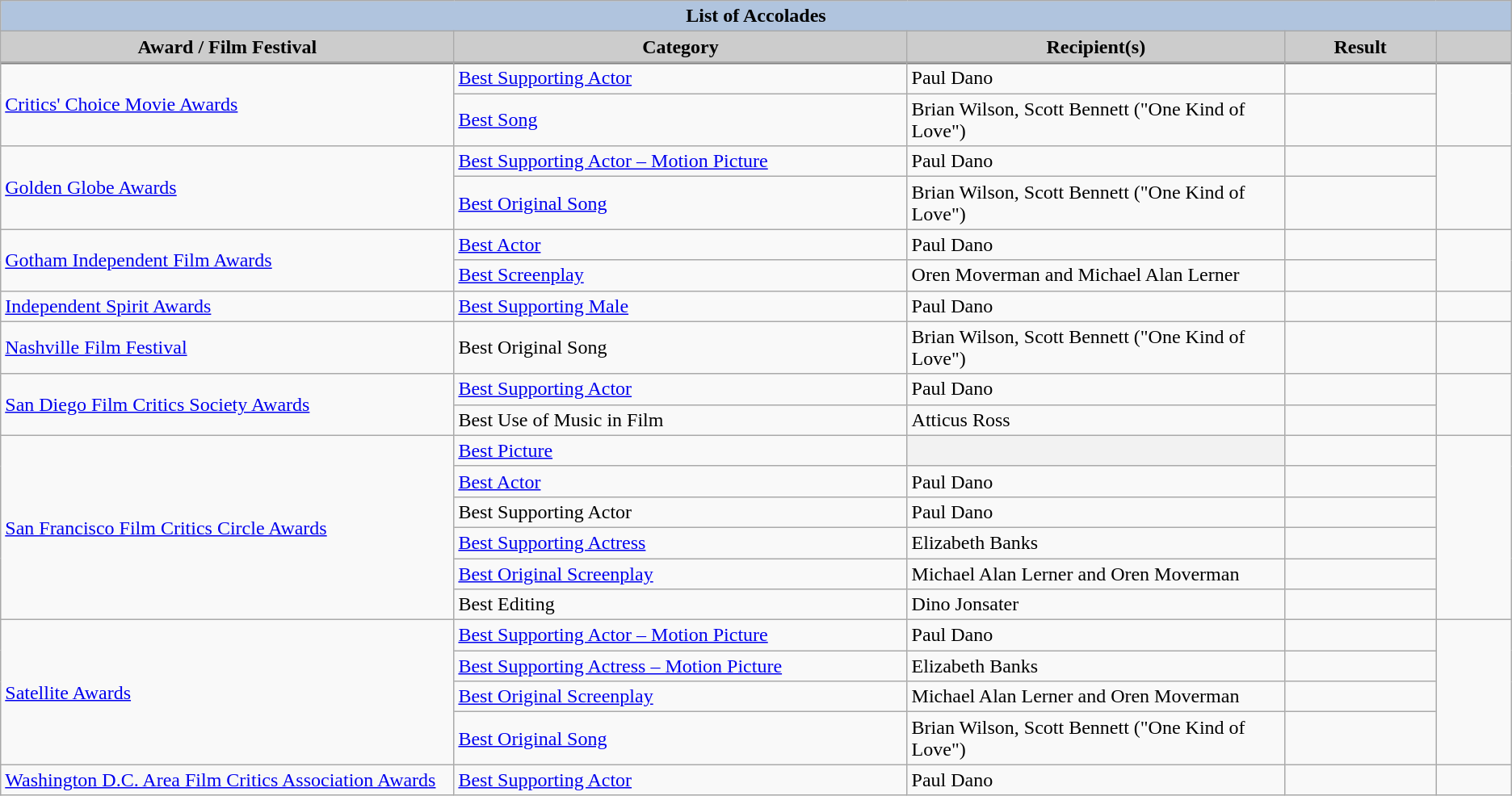<table class="wikitable">
<tr style="text-align:center;">
<th colspan=6 style="background:#B0C4DE;">List of Accolades</th>
</tr>
<tr style="text-align:center;">
<th style="background:#ccc;" width="30%">Award / Film Festival</th>
<th style="background:#ccc;" width="30%">Category</th>
<th style="background:#ccc;" width="25%">Recipient(s)</th>
<th style="background:#ccc;" width="10%">Result</th>
<th style="background:#ccc;" class="unsortable"></th>
</tr>
<tr style="border-top:2px solid gray;">
</tr>
<tr>
<td rowspan=2><a href='#'>Critics' Choice Movie Awards</a></td>
<td><a href='#'>Best Supporting Actor</a></td>
<td>Paul Dano</td>
<td></td>
<td rowspan=2 style="text-align:center;"></td>
</tr>
<tr>
<td><a href='#'>Best Song</a></td>
<td>Brian Wilson, Scott Bennett ("One Kind of Love")</td>
<td></td>
</tr>
<tr>
<td rowspan=2><a href='#'>Golden Globe Awards</a></td>
<td><a href='#'>Best Supporting Actor – Motion Picture</a></td>
<td>Paul Dano</td>
<td></td>
<td rowspan=2 style="text-align:center;"></td>
</tr>
<tr>
<td><a href='#'>Best Original Song</a></td>
<td>Brian Wilson, Scott Bennett ("One Kind of Love")</td>
<td></td>
</tr>
<tr>
<td rowspan=2><a href='#'>Gotham Independent Film Awards</a></td>
<td><a href='#'>Best Actor</a></td>
<td>Paul Dano</td>
<td></td>
<td rowspan=2 style="text-align:center;"></td>
</tr>
<tr>
<td><a href='#'>Best Screenplay</a></td>
<td>Oren Moverman and Michael Alan Lerner</td>
<td></td>
</tr>
<tr>
<td><a href='#'>Independent Spirit Awards</a></td>
<td><a href='#'>Best Supporting Male</a></td>
<td>Paul Dano</td>
<td></td>
<td style="text-align:center;"></td>
</tr>
<tr>
<td><a href='#'>Nashville Film Festival</a></td>
<td>Best Original Song</td>
<td>Brian Wilson, Scott Bennett ("One Kind of Love")</td>
<td></td>
<td style="text-align:center;"></td>
</tr>
<tr>
<td rowspan="2"><a href='#'>San Diego Film Critics Society Awards</a></td>
<td><a href='#'>Best Supporting Actor</a></td>
<td>Paul Dano</td>
<td></td>
<td style="text-align:center;" rowspan="2"></td>
</tr>
<tr>
<td>Best Use of Music in Film</td>
<td>Atticus Ross</td>
<td></td>
</tr>
<tr>
<td rowspan="6"><a href='#'>San Francisco Film Critics Circle Awards</a></td>
<td><a href='#'>Best Picture</a></td>
<th></th>
<td></td>
<td style="text-align:center;" rowspan="6"></td>
</tr>
<tr>
<td><a href='#'>Best Actor</a></td>
<td>Paul Dano</td>
<td></td>
</tr>
<tr>
<td>Best Supporting Actor</td>
<td>Paul Dano</td>
<td></td>
</tr>
<tr>
<td><a href='#'>Best Supporting Actress</a></td>
<td>Elizabeth Banks</td>
<td></td>
</tr>
<tr>
<td><a href='#'>Best Original Screenplay</a></td>
<td>Michael Alan Lerner and Oren Moverman</td>
<td></td>
</tr>
<tr>
<td>Best Editing</td>
<td>Dino Jonsater</td>
<td></td>
</tr>
<tr>
<td rowspan=4><a href='#'>Satellite Awards</a></td>
<td><a href='#'>Best Supporting Actor – Motion Picture</a></td>
<td>Paul Dano</td>
<td></td>
<td rowspan=4 style="text-align:center;"></td>
</tr>
<tr>
<td><a href='#'>Best Supporting Actress – Motion Picture</a></td>
<td>Elizabeth Banks</td>
<td></td>
</tr>
<tr>
<td><a href='#'>Best Original Screenplay</a></td>
<td>Michael Alan Lerner and Oren Moverman</td>
<td></td>
</tr>
<tr>
<td><a href='#'>Best Original Song</a></td>
<td>Brian Wilson, Scott Bennett ("One Kind of Love")</td>
<td></td>
</tr>
<tr>
<td><a href='#'>Washington D.C. Area Film Critics Association Awards</a></td>
<td><a href='#'>Best Supporting Actor</a></td>
<td>Paul Dano</td>
<td></td>
<td style="text-align:center;"></td>
</tr>
</table>
